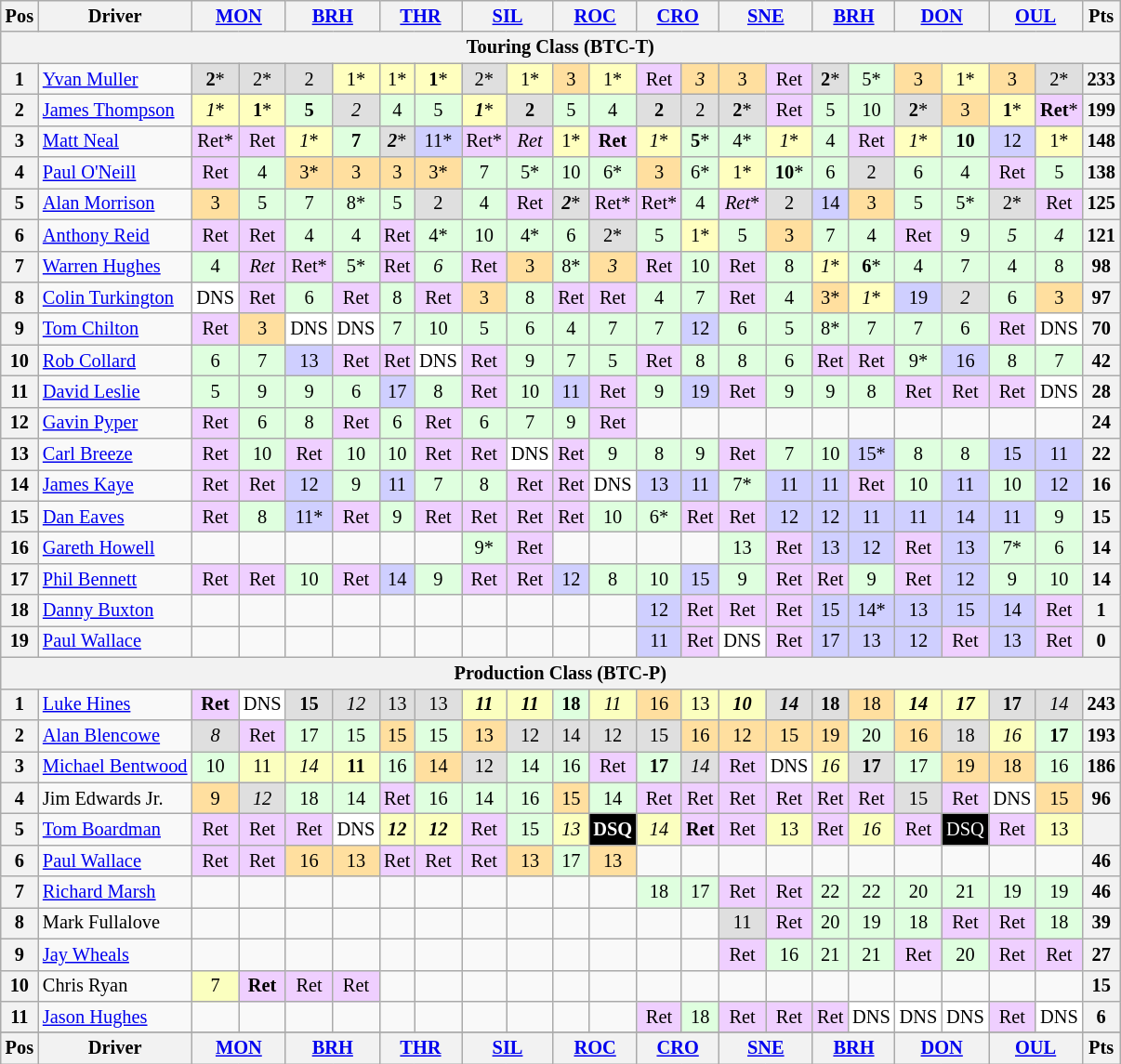<table class="wikitable" style="font-size: 85%; text-align:center;">
<tr valign="top">
<th valign="middle">Pos</th>
<th valign="middle">Driver</th>
<th colspan="2"><a href='#'>MON</a></th>
<th colspan="2"><a href='#'>BRH</a></th>
<th colspan="2"><a href='#'>THR</a></th>
<th colspan="2"><a href='#'>SIL</a></th>
<th colspan="2"><a href='#'>ROC</a></th>
<th colspan="2"><a href='#'>CRO</a></th>
<th colspan="2"><a href='#'>SNE</a></th>
<th colspan="2"><a href='#'>BRH</a></th>
<th colspan="2"><a href='#'>DON</a></th>
<th colspan="2"><a href='#'>OUL</a></th>
<th valign=middle>Pts</th>
</tr>
<tr>
<th colspan=23>Touring Class (BTC-T)</th>
</tr>
<tr>
<th>1</th>
<td align="left"> <a href='#'>Yvan Muller</a></td>
<td style="background:#DFDFDF;"><strong>2</strong>*</td>
<td style="background:#DFDFDF;">2*</td>
<td style="background:#DFDFDF;">2</td>
<td style="background:#FFFFBF;">1*</td>
<td style="background:#FFFFBF;">1*</td>
<td style="background:#FFFFBF;"><strong>1</strong>*</td>
<td style="background:#DFDFDF;">2*</td>
<td style="background:#FFFFBF;">1*</td>
<td style="background:#FFDF9F;">3</td>
<td style="background:#FFFFBF;">1*</td>
<td style="background:#EFCFFF;">Ret</td>
<td style="background:#FFDF9F;"><em>3</em></td>
<td style="background:#FFDF9F;">3</td>
<td style="background:#EFCFFF;">Ret</td>
<td style="background:#DFDFDF;"><strong>2</strong>*</td>
<td style="background:#DFFFDF;">5*</td>
<td style="background:#FFDF9F;">3</td>
<td style="background:#FFFFBF;">1*</td>
<td style="background:#FFDF9F;">3</td>
<td style="background:#DFDFDF;">2*</td>
<th>233</th>
</tr>
<tr>
<th>2</th>
<td align="left" nowrap> <a href='#'>James Thompson</a></td>
<td style="background:#FFFFBF;"><em>1</em>*</td>
<td style="background:#FFFFBF;"><strong>1</strong>*</td>
<td style="background:#DFFFDF;"><strong>5</strong></td>
<td style="background:#DFDFDF;"><em>2</em></td>
<td style="background:#DFFFDF;">4</td>
<td style="background:#DFFFDF;">5</td>
<td style="background:#FFFFBF;"><strong><em>1</em></strong>*</td>
<td style="background:#DFDFDF;"><strong>2</strong></td>
<td style="background:#DFFFDF;">5</td>
<td style="background:#DFFFDF;">4</td>
<td style="background:#DFDFDF;"><strong>2</strong></td>
<td style="background:#DFDFDF;">2</td>
<td style="background:#DFDFDF;"><strong>2</strong>*</td>
<td style="background:#EFCFFF;">Ret</td>
<td style="background:#DFFFDF;">5</td>
<td style="background:#DFFFDF;">10</td>
<td style="background:#DFDFDF;"><strong>2</strong>*</td>
<td style="background:#FFDF9F;">3</td>
<td style="background:#FFFFBF;"><strong>1</strong>*</td>
<td style="background:#EFCFFF;"><strong>Ret</strong>*</td>
<th>199</th>
</tr>
<tr>
<th>3</th>
<td align="left"> <a href='#'>Matt Neal</a></td>
<td style="background:#EFCFFF;">Ret*</td>
<td style="background:#EFCFFF;">Ret</td>
<td style="background:#FFFFBF;"><em>1</em>*</td>
<td style="background:#DFFFDF;"><strong>7</strong></td>
<td style="background:#DFDFDF;"><strong><em>2</em></strong>*</td>
<td style="background:#CFCFFF;">11*</td>
<td style="background:#EFCFFF;">Ret*</td>
<td style="background:#EFCFFF;"><em>Ret</em></td>
<td style="background:#FFFFBF;">1*</td>
<td style="background:#EFCFFF;"><strong>Ret</strong></td>
<td style="background:#FFFFBF;"><em>1</em>*</td>
<td style="background:#DFFFDF;"><strong>5</strong>*</td>
<td style="background:#DFFFDF;">4*</td>
<td style="background:#FFFFBF;"><em>1</em>*</td>
<td style="background:#DFFFDF;">4</td>
<td style="background:#EFCFFF;">Ret</td>
<td style="background:#FFFFBF;"><em>1</em>*</td>
<td style="background:#DFFFDF;"><strong>10</strong></td>
<td style="background:#CFCFFF;">12</td>
<td style="background:#FFFFBF;">1*</td>
<th>148</th>
</tr>
<tr>
<th>4</th>
<td align="left"> <a href='#'>Paul O'Neill</a></td>
<td style="background:#EFCFFF;">Ret</td>
<td style="background:#DFFFDF;">4</td>
<td style="background:#FFDF9F;">3*</td>
<td style="background:#FFDF9F;">3</td>
<td style="background:#FFDF9F;">3</td>
<td style="background:#FFDF9F;">3*</td>
<td style="background:#DFFFDF;">7</td>
<td style="background:#DFFFDF;">5*</td>
<td style="background:#DFFFDF;">10</td>
<td style="background:#DFFFDF;">6*</td>
<td style="background:#FFDF9F;">3</td>
<td style="background:#DFFFDF;">6*</td>
<td style="background:#FFFFBF;">1*</td>
<td style="background:#DFFFDF;"><strong>10</strong>*</td>
<td style="background:#DFFFDF;">6</td>
<td style="background:#DFDFDF;">2</td>
<td style="background:#DFFFDF;">6</td>
<td style="background:#DFFFDF;">4</td>
<td style="background:#EFCFFF;">Ret</td>
<td style="background:#DFFFDF;">5</td>
<th>138</th>
</tr>
<tr>
<th>5</th>
<td align="left"> <a href='#'>Alan Morrison</a></td>
<td style="background:#FFDF9F;">3</td>
<td style="background:#DFFFDF;">5</td>
<td style="background:#DFFFDF;">7</td>
<td style="background:#DFFFDF;">8*</td>
<td style="background:#DFFFDF;">5</td>
<td style="background:#DFDFDF;">2</td>
<td style="background:#DFFFDF;">4</td>
<td style="background:#EFCFFF;">Ret</td>
<td style="background:#DFDFDF;"><strong><em>2</em></strong>*</td>
<td style="background:#EFCFFF;">Ret*</td>
<td style="background:#EFCFFF;">Ret*</td>
<td style="background:#DFFFDF;">4</td>
<td style="background:#EFCFFF;"><em>Ret</em>*</td>
<td style="background:#DFDFDF;">2</td>
<td style="background:#CFCFFF;">14</td>
<td style="background:#FFDF9F;">3</td>
<td style="background:#DFFFDF;">5</td>
<td style="background:#DFFFDF;">5*</td>
<td style="background:#DFDFDF;">2*</td>
<td style="background:#EFCFFF;">Ret</td>
<th>125</th>
</tr>
<tr>
<th>6</th>
<td align="left"> <a href='#'>Anthony Reid</a></td>
<td style="background:#EFCFFF;">Ret</td>
<td style="background:#EFCFFF;">Ret</td>
<td style="background:#DFFFDF;">4</td>
<td style="background:#DFFFDF;">4</td>
<td style="background:#EFCFFF;">Ret</td>
<td style="background:#DFFFDF;">4*</td>
<td style="background:#DFFFDF;">10</td>
<td style="background:#DFFFDF;">4*</td>
<td style="background:#DFFFDF;">6</td>
<td style="background:#DFDFDF;">2*</td>
<td style="background:#DFFFDF;">5</td>
<td style="background:#FFFFBF;">1*</td>
<td style="background:#DFFFDF;">5</td>
<td style="background:#FFDF9F;">3</td>
<td style="background:#DFFFDF;">7</td>
<td style="background:#DFFFDF;">4</td>
<td style="background:#EFCFFF;">Ret</td>
<td style="background:#DFFFDF;">9</td>
<td style="background:#DFFFDF;"><em>5</em></td>
<td style="background:#DFFFDF;"><em>4</em></td>
<th>121</th>
</tr>
<tr>
<th>7</th>
<td align="left"> <a href='#'>Warren Hughes</a></td>
<td style="background:#DFFFDF;">4</td>
<td style="background:#EFCFFF;"><em>Ret</em></td>
<td style="background:#EFCFFF;">Ret*</td>
<td style="background:#DFFFDF;">5*</td>
<td style="background:#EFCFFF;">Ret</td>
<td style="background:#DFFFDF;"><em>6</em></td>
<td style="background:#EFCFFF;">Ret</td>
<td style="background:#FFDF9F;">3</td>
<td style="background:#DFFFDF;">8*</td>
<td style="background:#FFDF9F;"><em>3</em></td>
<td style="background:#EFCFFF;">Ret</td>
<td style="background:#DFFFDF;">10</td>
<td style="background:#EFCFFF;">Ret</td>
<td style="background:#DFFFDF;">8</td>
<td style="background:#FFFFBF;"><em>1</em>*</td>
<td style="background:#DFFFDF;"><strong>6</strong>*</td>
<td style="background:#DFFFDF;">4</td>
<td style="background:#DFFFDF;">7</td>
<td style="background:#DFFFDF;">4</td>
<td style="background:#DFFFDF;">8</td>
<th>98</th>
</tr>
<tr>
<th>8</th>
<td align="left"> <a href='#'>Colin Turkington</a></td>
<td style="background:#FFFFFF;">DNS</td>
<td style="background:#EFCFFF;">Ret</td>
<td style="background:#DFFFDF;">6</td>
<td style="background:#EFCFFF;">Ret</td>
<td style="background:#DFFFDF;">8</td>
<td style="background:#EFCFFF;">Ret</td>
<td style="background:#FFDF9F;">3</td>
<td style="background:#DFFFDF;">8</td>
<td style="background:#EFCFFF;">Ret</td>
<td style="background:#EFCFFF;">Ret</td>
<td style="background:#DFFFDF;">4</td>
<td style="background:#DFFFDF;">7</td>
<td style="background:#EFCFFF;">Ret</td>
<td style="background:#DFFFDF;">4</td>
<td style="background:#FFDF9F;">3*</td>
<td style="background:#FFFFBF;"><em>1</em>*</td>
<td style="background:#CFCFFF;">19</td>
<td style="background:#DFDFDF;"><em>2</em></td>
<td style="background:#DFFFDF;">6</td>
<td style="background:#FFDF9F;">3</td>
<th>97</th>
</tr>
<tr>
<th>9</th>
<td align="left"> <a href='#'>Tom Chilton</a></td>
<td style="background:#EFCFFF;">Ret</td>
<td style="background:#FFDF9F;">3</td>
<td style="background:#FFFFFF;">DNS</td>
<td style="background:#FFFFFF;">DNS</td>
<td style="background:#DFFFDF;">7</td>
<td style="background:#DFFFDF;">10</td>
<td style="background:#DFFFDF;">5</td>
<td style="background:#DFFFDF;">6</td>
<td style="background:#DFFFDF;">4</td>
<td style="background:#DFFFDF;">7</td>
<td style="background:#DFFFDF;">7</td>
<td style="background:#CFCFFF;">12</td>
<td style="background:#DFFFDF;">6</td>
<td style="background:#DFFFDF;">5</td>
<td style="background:#DFFFDF;">8*</td>
<td style="background:#DFFFDF;">7</td>
<td style="background:#DFFFDF;">7</td>
<td style="background:#DFFFDF;">6</td>
<td style="background:#EFCFFF;">Ret</td>
<td style="background:#FFFFFF;">DNS</td>
<th>70</th>
</tr>
<tr>
<th>10</th>
<td align="left"> <a href='#'>Rob Collard</a></td>
<td style="background:#DFFFDF;">6</td>
<td style="background:#DFFFDF;">7</td>
<td style="background:#CFCFFF;">13</td>
<td style="background:#EFCFFF;">Ret</td>
<td style="background:#EFCFFF;">Ret</td>
<td style="background:#FFFFFF;">DNS</td>
<td style="background:#EFCFFF;">Ret</td>
<td style="background:#DFFFDF;">9</td>
<td style="background:#DFFFDF;">7</td>
<td style="background:#DFFFDF;">5</td>
<td style="background:#EFCFFF;">Ret</td>
<td style="background:#DFFFDF;">8</td>
<td style="background:#DFFFDF;">8</td>
<td style="background:#DFFFDF;">6</td>
<td style="background:#EFCFFF;">Ret</td>
<td style="background:#EFCFFF;">Ret</td>
<td style="background:#DFFFDF;">9*</td>
<td style="background:#CFCFFF;">16</td>
<td style="background:#DFFFDF;">8</td>
<td style="background:#DFFFDF;">7</td>
<th>42</th>
</tr>
<tr>
<th>11</th>
<td align="left"> <a href='#'>David Leslie</a></td>
<td style="background:#DFFFDF;">5</td>
<td style="background:#DFFFDF;">9</td>
<td style="background:#DFFFDF;">9</td>
<td style="background:#DFFFDF;">6</td>
<td style="background:#CFCFFF;">17</td>
<td style="background:#DFFFDF;">8</td>
<td style="background:#EFCFFF;">Ret</td>
<td style="background:#DFFFDF;">10</td>
<td style="background:#CFCFFF;">11</td>
<td style="background:#EFCFFF;">Ret</td>
<td style="background:#DFFFDF;">9</td>
<td style="background:#CFCFFF;">19</td>
<td style="background:#EFCFFF;">Ret</td>
<td style="background:#DFFFDF;">9</td>
<td style="background:#DFFFDF;">9</td>
<td style="background:#DFFFDF;">8</td>
<td style="background:#EFCFFF;">Ret</td>
<td style="background:#EFCFFF;">Ret</td>
<td style="background:#EFCFFF;">Ret</td>
<td style="background:#FFFFFF;">DNS</td>
<th>28</th>
</tr>
<tr>
<th>12</th>
<td align="left"> <a href='#'>Gavin Pyper</a></td>
<td style="background:#EFCFFF;">Ret</td>
<td style="background:#DFFFDF;">6</td>
<td style="background:#DFFFDF;">8</td>
<td style="background:#EFCFFF;">Ret</td>
<td style="background:#DFFFDF;">6</td>
<td style="background:#EFCFFF;">Ret</td>
<td style="background:#DFFFDF;">6</td>
<td style="background:#DFFFDF;">7</td>
<td style="background:#DFFFDF;">9</td>
<td style="background:#EFCFFF;">Ret</td>
<td></td>
<td></td>
<td></td>
<td></td>
<td></td>
<td></td>
<td></td>
<td></td>
<td></td>
<td></td>
<th>24</th>
</tr>
<tr>
<th>13</th>
<td align="left"> <a href='#'>Carl Breeze</a></td>
<td style="background:#EFCFFF;">Ret</td>
<td style="background:#DFFFDF;">10</td>
<td style="background:#EFCFFF;">Ret</td>
<td style="background:#DFFFDF;">10</td>
<td style="background:#DFFFDF;">10</td>
<td style="background:#EFCFFF;">Ret</td>
<td style="background:#EFCFFF;">Ret</td>
<td style="background:#FFFFFF;">DNS</td>
<td style="background:#EFCFFF;">Ret</td>
<td style="background:#DFFFDF;">9</td>
<td style="background:#DFFFDF;">8</td>
<td style="background:#DFFFDF;">9</td>
<td style="background:#EFCFFF;">Ret</td>
<td style="background:#DFFFDF;">7</td>
<td style="background:#DFFFDF;">10</td>
<td style="background:#CFCFFF;">15*</td>
<td style="background:#DFFFDF;">8</td>
<td style="background:#DFFFDF;">8</td>
<td style="background:#CFCFFF;">15</td>
<td style="background:#CFCFFF;">11</td>
<th>22</th>
</tr>
<tr>
<th>14</th>
<td align="left"> <a href='#'>James Kaye</a></td>
<td style="background:#EFCFFF;">Ret</td>
<td style="background:#EFCFFF;">Ret</td>
<td style="background:#CFCFFF;">12</td>
<td style="background:#DFFFDF;">9</td>
<td style="background:#CFCFFF;">11</td>
<td style="background:#DFFFDF;">7</td>
<td style="background:#DFFFDF;">8</td>
<td style="background:#EFCFFF;">Ret</td>
<td style="background:#EFCFFF;">Ret</td>
<td style="background:#FFFFFF;">DNS</td>
<td style="background:#CFCFFF;">13</td>
<td style="background:#CFCFFF;">11</td>
<td style="background:#DFFFDF;">7*</td>
<td style="background:#CFCFFF;">11</td>
<td style="background:#CFCFFF;">11</td>
<td style="background:#EFCFFF;">Ret</td>
<td style="background:#DFFFDF;">10</td>
<td style="background:#CFCFFF;">11</td>
<td style="background:#DFFFDF;">10</td>
<td style="background:#CFCFFF;">12</td>
<th>16</th>
</tr>
<tr>
<th>15</th>
<td align="left"> <a href='#'>Dan Eaves</a></td>
<td style="background:#EFCFFF;">Ret</td>
<td style="background:#DFFFDF;">8</td>
<td style="background:#CFCFFF;">11*</td>
<td style="background:#EFCFFF;">Ret</td>
<td style="background:#DFFFDF;">9</td>
<td style="background:#EFCFFF;">Ret</td>
<td style="background:#EFCFFF;">Ret</td>
<td style="background:#EFCFFF;">Ret</td>
<td style="background:#EFCFFF;">Ret</td>
<td style="background:#DFFFDF;">10</td>
<td style="background:#DFFFDF;">6*</td>
<td style="background:#EFCFFF;">Ret</td>
<td style="background:#EFCFFF;">Ret</td>
<td style="background:#CFCFFF;">12</td>
<td style="background:#CFCFFF;">12</td>
<td style="background:#CFCFFF;">11</td>
<td style="background:#CFCFFF;">11</td>
<td style="background:#CFCFFF;">14</td>
<td style="background:#CFCFFF;">11</td>
<td style="background:#DFFFDF;">9</td>
<th>15</th>
</tr>
<tr>
<th>16</th>
<td align="left"> <a href='#'>Gareth Howell</a></td>
<td></td>
<td></td>
<td></td>
<td></td>
<td></td>
<td></td>
<td style="background:#DFFFDF;">9*</td>
<td style="background:#EFCFFF;">Ret</td>
<td></td>
<td></td>
<td></td>
<td></td>
<td style="background:#DFFFDF;">13</td>
<td style="background:#EFCFFF;">Ret</td>
<td style="background:#CFCFFF;">13</td>
<td style="background:#CFCFFF;">12</td>
<td style="background:#EFCFFF;">Ret</td>
<td style="background:#CFCFFF;">13</td>
<td style="background:#DFFFDF;">7*</td>
<td style="background:#DFFFDF;">6</td>
<th>14</th>
</tr>
<tr>
<th>17</th>
<td align="left"> <a href='#'>Phil Bennett</a></td>
<td style="background:#EFCFFF;">Ret</td>
<td style="background:#EFCFFF;">Ret</td>
<td style="background:#DFFFDF;">10</td>
<td style="background:#EFCFFF;">Ret</td>
<td style="background:#CFCFFF;">14</td>
<td style="background:#DFFFDF;">9</td>
<td style="background:#EFCFFF;">Ret</td>
<td style="background:#EFCFFF;">Ret</td>
<td style="background:#CFCFFF;">12</td>
<td style="background:#DFFFDF;">8</td>
<td style="background:#DFFFDF;">10</td>
<td style="background:#CFCFFF;">15</td>
<td style="background:#DFFFDF;">9</td>
<td style="background:#EFCFFF;">Ret</td>
<td style="background:#EFCFFF;">Ret</td>
<td style="background:#DFFFDF;">9</td>
<td style="background:#EFCFFF;">Ret</td>
<td style="background:#CFCFFF;">12</td>
<td style="background:#DFFFDF;">9</td>
<td style="background:#DFFFDF;">10</td>
<th>14</th>
</tr>
<tr>
<th>18</th>
<td align="left"> <a href='#'>Danny Buxton</a></td>
<td></td>
<td></td>
<td></td>
<td></td>
<td></td>
<td></td>
<td></td>
<td></td>
<td></td>
<td></td>
<td style="background:#CFCFFF;">12</td>
<td style="background:#EFCFFF;">Ret</td>
<td style="background:#EFCFFF;">Ret</td>
<td style="background:#EFCFFF;">Ret</td>
<td style="background:#CFCFFF;">15</td>
<td style="background:#CFCFFF;">14*</td>
<td style="background:#CFCFFF;">13</td>
<td style="background:#CFCFFF;">15</td>
<td style="background:#CFCFFF;">14</td>
<td style="background:#EFCFFF;">Ret</td>
<th>1</th>
</tr>
<tr>
<th>19</th>
<td align="left"> <a href='#'>Paul Wallace</a></td>
<td></td>
<td></td>
<td></td>
<td></td>
<td></td>
<td></td>
<td></td>
<td></td>
<td></td>
<td></td>
<td style="background:#CFCFFF;">11</td>
<td style="background:#EFCFFF;">Ret</td>
<td style="background:#FFFFFF;">DNS</td>
<td style="background:#EFCFFF;">Ret</td>
<td style="background:#CFCFFF;">17</td>
<td style="background:#CFCFFF;">13</td>
<td style="background:#CFCFFF;">12</td>
<td style="background:#EFCFFF;">Ret</td>
<td style="background:#CFCFFF;">13</td>
<td style="background:#EFCFFF;">Ret</td>
<th>0</th>
</tr>
<tr>
<th colspan=23>Production Class (BTC-P)</th>
</tr>
<tr>
<th>1</th>
<td align="left"> <a href='#'>Luke Hines</a></td>
<td style="background:#EFCFFF;"><strong>Ret</strong></td>
<td style="background:#FFFFFF;">DNS</td>
<td style="background:#DFDFDF;"><strong>15</strong></td>
<td style="background:#DFDFDF;"><em>12</em></td>
<td style="background:#DFDFDF;">13</td>
<td style="background:#DFDFDF;">13</td>
<td style="background:#FBFFBF;"><strong><em>11</em></strong></td>
<td style="background:#FBFFBF;"><strong><em>11</em></strong></td>
<td style="background:#DFFFDF;"><strong>18</strong></td>
<td style="background:#FBFFBF;"><em>11</em></td>
<td style="background:#FFDF9F;">16</td>
<td style="background:#FBFFBF;">13</td>
<td style="background:#FBFFBF;"><strong><em>10</em></strong></td>
<td style="background:#DFDFDF;"><strong><em>14</em></strong></td>
<td style="background:#DFDFDF;"><strong>18</strong></td>
<td style="background:#FFDF9F;">18</td>
<td style="background:#FBFFBF;"><strong><em>14</em></strong></td>
<td style="background:#FBFFBF;"><strong><em>17</em></strong></td>
<td style="background:#DFDFDF;"><strong>17</strong></td>
<td style="background:#DFDFDF;"><em>14</em></td>
<th>243</th>
</tr>
<tr>
<th>2</th>
<td align="left"> <a href='#'>Alan Blencowe</a></td>
<td style="background:#DFDFDF;"><em>8</em></td>
<td style="background:#EFCFFF;">Ret</td>
<td style="background:#DFFFDF;">17</td>
<td style="background:#DFFFDF;">15</td>
<td style="background:#FFDF9F;">15</td>
<td style="background:#DFFFDF;">15</td>
<td style="background:#FFDF9F;">13</td>
<td style="background:#DFDFDF;">12</td>
<td style="background:#DFDFDF;">14</td>
<td style="background:#DFDFDF;">12</td>
<td style="background:#DFDFDF;">15</td>
<td style="background:#FFDF9F;">16</td>
<td style="background:#FFDF9F;">12</td>
<td style="background:#FFDF9F;">15</td>
<td style="background:#FFDF9F;">19</td>
<td style="background:#DFFFDF;">20</td>
<td style="background:#FFDF9F;">16</td>
<td style="background:#DFDFDF;">18</td>
<td style="background:#FBFFBF;"><em>16</em></td>
<td style="background:#DFFFDF;"><strong>17</strong></td>
<th>193</th>
</tr>
<tr>
<th>3</th>
<td align="left" nowrap> <a href='#'>Michael Bentwood</a></td>
<td style="background:#DFFFDF;">10</td>
<td style="background:#FBFFBF;">11</td>
<td style="background:#FBFFBF;"><em>14</em></td>
<td style="background:#FBFFBF;"><strong>11</strong></td>
<td style="background:#DFFFDF;">16</td>
<td style="background:#FFDF9F;">14</td>
<td style="background:#DFDFDF;">12</td>
<td style="background:#DFFFDF;">14</td>
<td style="background:#DFFFDF;">16</td>
<td style="background:#EFCFFF;">Ret</td>
<td style="background:#DFFFDF;"><strong>17</strong></td>
<td style="background:#DFDFDF;"><em>14</em></td>
<td style="background:#EFCFFF;">Ret</td>
<td style="background:#FFFFFF;">DNS</td>
<td style="background:#FBFFBF;"><em>16</em></td>
<td style="background:#DFDFDF;"><strong>17</strong></td>
<td style="background:#DFFFDF;">17</td>
<td style="background:#FFDF9F;">19</td>
<td style="background:#FFDF9F;">18</td>
<td style="background:#DFFFDF;">16</td>
<th>186</th>
</tr>
<tr>
<th>4</th>
<td align="left"> Jim Edwards Jr.</td>
<td style="background:#FFDF9F;">9</td>
<td style="background:#DFDFDF;"><em>12</em></td>
<td style="background:#DFFFDF;">18</td>
<td style="background:#DFFFDF;">14</td>
<td style="background:#EFCFFF;">Ret</td>
<td style="background:#DFFFDF;">16</td>
<td style="background:#DFFFDF;">14</td>
<td style="background:#DFFFDF;">16</td>
<td style="background:#FFDF9F;">15</td>
<td style="background:#DFFFDF;">14</td>
<td style="background:#EFCFFF;">Ret</td>
<td style="background:#EFCFFF;">Ret</td>
<td style="background:#EFCFFF;">Ret</td>
<td style="background:#EFCFFF;">Ret</td>
<td style="background:#EFCFFF;">Ret</td>
<td style="background:#EFCFFF;">Ret</td>
<td style="background:#DFDFDF;">15</td>
<td style="background:#EFCFFF;">Ret</td>
<td style="background:#FFFFFF;">DNS</td>
<td style="background:#FFDF9F;">15</td>
<th>96</th>
</tr>
<tr>
<th>5</th>
<td align="left"> <a href='#'>Tom Boardman</a></td>
<td style="background:#EFCFFF;">Ret</td>
<td style="background:#EFCFFF;">Ret</td>
<td style="background:#EFCFFF;">Ret</td>
<td style="background:#FFFFFF;">DNS</td>
<td style="background:#FBFFBF;"><strong><em>12</em></strong></td>
<td style="background:#FBFFBF;"><strong><em>12</em></strong></td>
<td style="background:#EFCFFF;">Ret</td>
<td style="background:#DFFFDF;">15</td>
<td style="background:#FBFFBF;"><em>13</em></td>
<td style="background:#000000; color:white"><strong>DSQ</strong></td>
<td style="background:#FBFFBF;"><em>14</em></td>
<td style="background:#EFCFFF;"><strong>Ret</strong></td>
<td style="background:#EFCFFF;">Ret</td>
<td style="background:#FBFFBF;">13</td>
<td style="background:#EFCFFF;">Ret</td>
<td style="background:#FBFFBF;"><em>16</em></td>
<td style="background:#EFCFFF;">Ret</td>
<td style="background:#000000; color:white">DSQ</td>
<td style="background:#EFCFFF;">Ret</td>
<td style="background:#FBFFBF;">13</td>
<th></th>
</tr>
<tr>
<th>6</th>
<td align="left"> <a href='#'>Paul Wallace</a></td>
<td style="background:#EFCFFF;">Ret</td>
<td style="background:#EFCFFF;">Ret</td>
<td style="background:#FFDF9F;">16</td>
<td style="background:#FFDF9F;">13</td>
<td style="background:#EFCFFF;">Ret</td>
<td style="background:#EFCFFF;">Ret</td>
<td style="background:#EFCFFF;">Ret</td>
<td style="background:#FFDF9F;">13</td>
<td style="background:#DFFFDF;">17</td>
<td style="background:#FFDF9F;">13</td>
<td></td>
<td></td>
<td></td>
<td></td>
<td></td>
<td></td>
<td></td>
<td></td>
<td></td>
<td></td>
<th>46</th>
</tr>
<tr>
<th>7</th>
<td align="left"> <a href='#'>Richard Marsh</a></td>
<td></td>
<td></td>
<td></td>
<td></td>
<td></td>
<td></td>
<td></td>
<td></td>
<td></td>
<td></td>
<td style="background:#DFFFDF;">18</td>
<td style="background:#DFFFDF;">17</td>
<td style="background:#EFCFFF;">Ret</td>
<td style="background:#EFCFFF;">Ret</td>
<td style="background:#DFFFDF;">22</td>
<td style="background:#DFFFDF;">22</td>
<td style="background:#DFFFDF;">20</td>
<td style="background:#DFFFDF;">21</td>
<td style="background:#DFFFDF;">19</td>
<td style="background:#DFFFDF;">19</td>
<th>46</th>
</tr>
<tr>
<th>8</th>
<td align="left"> Mark Fullalove</td>
<td></td>
<td></td>
<td></td>
<td></td>
<td></td>
<td></td>
<td></td>
<td></td>
<td></td>
<td></td>
<td></td>
<td></td>
<td style="background:#DFDFDF;">11</td>
<td style="background:#EFCFFF;">Ret</td>
<td style="background:#DFFFDF;">20</td>
<td style="background:#DFFFDF;">19</td>
<td style="background:#DFFFDF;">18</td>
<td style="background:#EFCFFF;">Ret</td>
<td style="background:#EFCFFF;">Ret</td>
<td style="background:#DFFFDF;">18</td>
<th>39</th>
</tr>
<tr>
<th>9</th>
<td align="left"> <a href='#'>Jay Wheals</a></td>
<td></td>
<td></td>
<td></td>
<td></td>
<td></td>
<td></td>
<td></td>
<td></td>
<td></td>
<td></td>
<td></td>
<td></td>
<td style="background:#EFCFFF;">Ret</td>
<td style="background:#DFFFDF;">16</td>
<td style="background:#DFFFDF;">21</td>
<td style="background:#DFFFDF;">21</td>
<td style="background:#EFCFFF;">Ret</td>
<td style="background:#DFFFDF;">20</td>
<td style="background:#EFCFFF;">Ret</td>
<td style="background:#EFCFFF;">Ret</td>
<th>27</th>
</tr>
<tr>
<th>10</th>
<td align="left"> Chris Ryan</td>
<td style="background:#FBFFBF;">7</td>
<td style="background:#EFCFFF;"><strong>Ret</strong></td>
<td style="background:#EFCFFF;">Ret</td>
<td style="background:#EFCFFF;">Ret</td>
<td></td>
<td></td>
<td></td>
<td></td>
<td></td>
<td></td>
<td></td>
<td></td>
<td></td>
<td></td>
<td></td>
<td></td>
<td></td>
<td></td>
<td></td>
<td></td>
<th>15</th>
</tr>
<tr>
<th>11</th>
<td align="left"> <a href='#'>Jason Hughes</a></td>
<td></td>
<td></td>
<td></td>
<td></td>
<td></td>
<td></td>
<td></td>
<td></td>
<td></td>
<td></td>
<td style="background:#EFCFFF;">Ret</td>
<td style="background:#DFFFDF;">18</td>
<td style="background:#EFCFFF;">Ret</td>
<td style="background:#EFCFFF;">Ret</td>
<td style="background:#EFCFFF;">Ret</td>
<td style="background:#FFFFFF;">DNS</td>
<td style="background:#FFFFFF;">DNS</td>
<td style="background:#FFFFFF;">DNS</td>
<td style="background:#EFCFFF;">Ret</td>
<td style="background:#FFFFFF;">DNS</td>
<th>6</th>
</tr>
<tr>
</tr>
<tr valign="top">
<th valign="middle">Pos</th>
<th valign="middle">Driver</th>
<th colspan="2"><a href='#'>MON</a></th>
<th colspan="2"><a href='#'>BRH</a></th>
<th colspan="2"><a href='#'>THR</a></th>
<th colspan="2"><a href='#'>SIL</a></th>
<th colspan="2"><a href='#'>ROC</a></th>
<th colspan="2"><a href='#'>CRO</a></th>
<th colspan="2"><a href='#'>SNE</a></th>
<th colspan="2"><a href='#'>BRH</a></th>
<th colspan="2"><a href='#'>DON</a></th>
<th colspan="2"><a href='#'>OUL</a></th>
<th valign=middle>Pts</th>
</tr>
</table>
